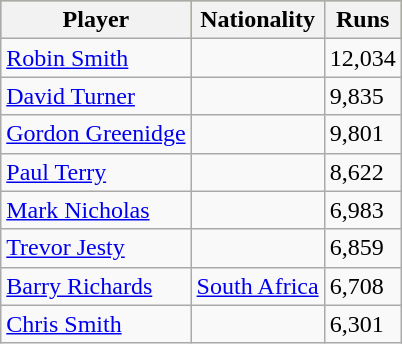<table class="wikitable">
<tr style="background:#bdb76b;">
<th>Player</th>
<th>Nationality</th>
<th>Runs</th>
</tr>
<tr>
<td><a href='#'>Robin Smith</a></td>
<td></td>
<td>12,034</td>
</tr>
<tr>
<td><a href='#'>David Turner</a></td>
<td></td>
<td>9,835</td>
</tr>
<tr>
<td><a href='#'>Gordon Greenidge</a></td>
<td></td>
<td>9,801</td>
</tr>
<tr>
<td><a href='#'>Paul Terry</a></td>
<td></td>
<td>8,622</td>
</tr>
<tr>
<td><a href='#'>Mark Nicholas</a></td>
<td></td>
<td>6,983</td>
</tr>
<tr>
<td><a href='#'>Trevor Jesty</a></td>
<td></td>
<td>6,859</td>
</tr>
<tr>
<td><a href='#'>Barry Richards</a></td>
<td> <a href='#'>South Africa</a></td>
<td>6,708</td>
</tr>
<tr>
<td><a href='#'>Chris Smith</a></td>
<td></td>
<td>6,301</td>
</tr>
</table>
